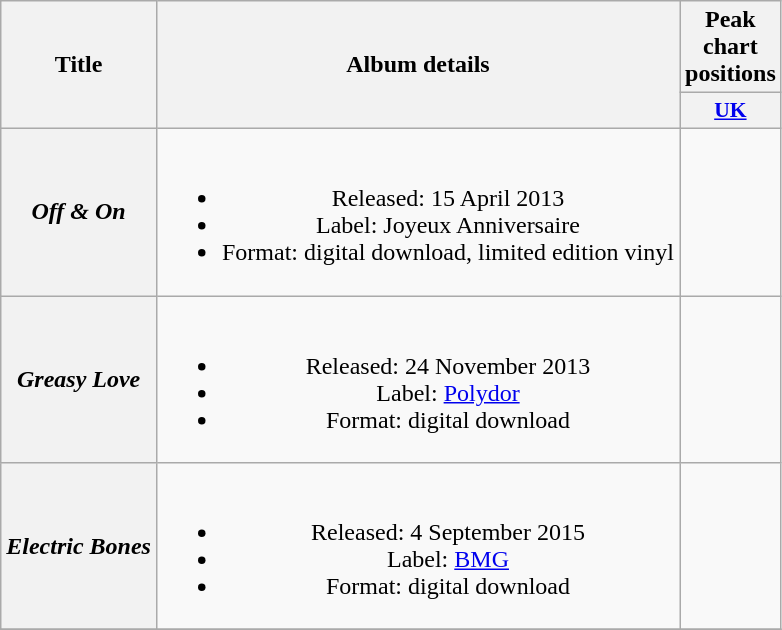<table class="wikitable plainrowheaders" style="text-align:center;">
<tr>
<th scope="col" rowspan="2">Title</th>
<th scope="col" rowspan="2">Album details</th>
<th scope="col">Peak chart positions</th>
</tr>
<tr>
<th scope="col" style="width:2.2em;font-size:90%;"><a href='#'>UK</a></th>
</tr>
<tr>
<th scope="row"><em>Off & On</em></th>
<td><br><ul><li>Released: 15 April 2013</li><li>Label: Joyeux Anniversaire</li><li>Format: digital download, limited edition vinyl</li></ul></td>
<td></td>
</tr>
<tr>
<th scope="row"><em>Greasy Love</em></th>
<td><br><ul><li>Released: 24 November 2013</li><li>Label: <a href='#'>Polydor</a></li><li>Format: digital download</li></ul></td>
<td></td>
</tr>
<tr>
<th scope="row"><em>Electric Bones</em></th>
<td><br><ul><li>Released: 4 September 2015</li><li>Label: <a href='#'>BMG</a></li><li>Format: digital download</li></ul></td>
<td></td>
</tr>
<tr>
</tr>
</table>
